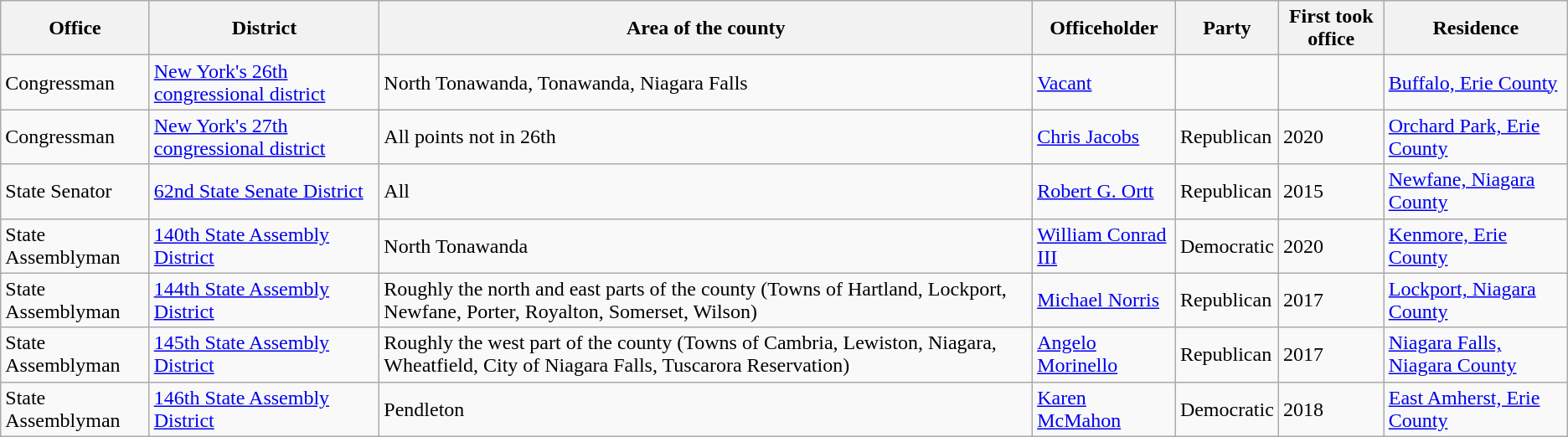<table class="wikitable sortable">
<tr>
<th>Office</th>
<th>District</th>
<th>Area of the county</th>
<th>Officeholder</th>
<th>Party</th>
<th>First took office</th>
<th>Residence</th>
</tr>
<tr>
<td>Congressman</td>
<td><a href='#'>New York's 26th congressional district</a></td>
<td>North Tonawanda, Tonawanda, Niagara Falls</td>
<td><a href='#'>Vacant</a></td>
<td></td>
<td></td>
<td><a href='#'>Buffalo, Erie County</a></td>
</tr>
<tr>
<td>Congressman</td>
<td><a href='#'>New York's 27th congressional district</a></td>
<td>All points not in 26th</td>
<td><a href='#'>Chris Jacobs</a></td>
<td>Republican</td>
<td>2020</td>
<td><a href='#'>Orchard Park, Erie County</a></td>
</tr>
<tr>
<td>State Senator</td>
<td><a href='#'>62nd State Senate District</a></td>
<td>All</td>
<td><a href='#'>Robert G. Ortt</a></td>
<td>Republican</td>
<td>2015</td>
<td><a href='#'>Newfane, Niagara County</a></td>
</tr>
<tr>
<td>State Assemblyman</td>
<td><a href='#'>140th State Assembly District</a></td>
<td>North Tonawanda</td>
<td><a href='#'>William Conrad III</a></td>
<td>Democratic</td>
<td>2020</td>
<td><a href='#'>Kenmore, Erie County</a></td>
</tr>
<tr>
<td>State Assemblyman</td>
<td><a href='#'>144th State Assembly District</a></td>
<td>Roughly the north and east parts of the county (Towns of Hartland, Lockport, Newfane, Porter, Royalton, Somerset, Wilson)</td>
<td><a href='#'>Michael Norris</a></td>
<td>Republican</td>
<td>2017</td>
<td><a href='#'>Lockport, Niagara County</a></td>
</tr>
<tr>
<td>State Assemblyman</td>
<td><a href='#'>145th State Assembly District</a></td>
<td>Roughly the west part of the county (Towns of Cambria, Lewiston, Niagara, Wheatfield, City of Niagara Falls, Tuscarora Reservation)</td>
<td><a href='#'>Angelo Morinello</a></td>
<td>Republican</td>
<td>2017</td>
<td><a href='#'>Niagara Falls, Niagara County</a></td>
</tr>
<tr>
<td>State Assemblyman</td>
<td><a href='#'>146th State Assembly District</a></td>
<td>Pendleton</td>
<td><a href='#'>Karen McMahon</a></td>
<td>Democratic</td>
<td>2018</td>
<td><a href='#'>East Amherst, Erie County</a></td>
</tr>
</table>
